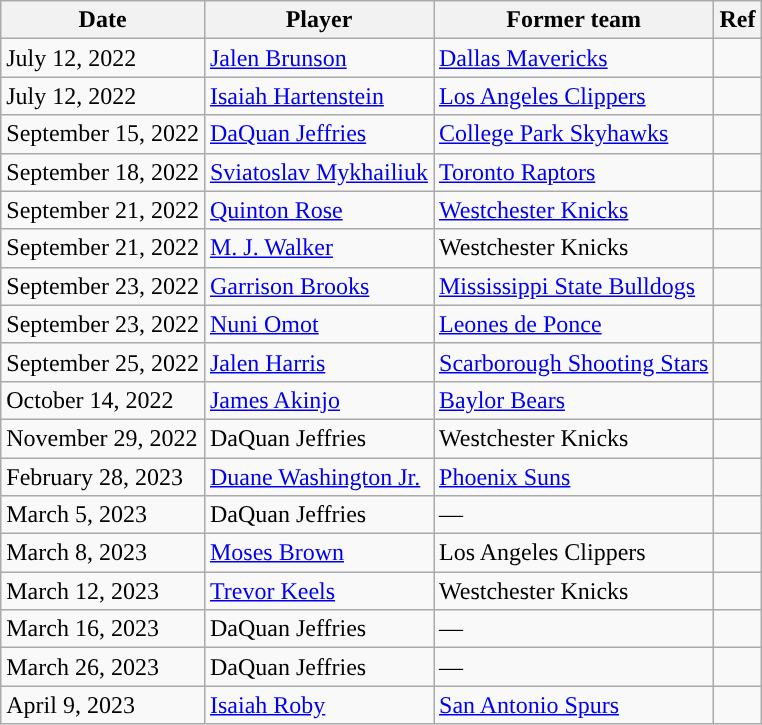<table class="wikitable" style="text-align:left;">
<tr>
<th>Date</th>
<th>Player</th>
<th>Former team</th>
<th>Ref</th>
</tr>
<tr>
<td>July 12, 2022</td>
<td><a href='#'>Jalen Brunson</a></td>
<td><a href='#'>Dallas Mavericks</a></td>
<td></td>
</tr>
<tr>
<td>July 12, 2022</td>
<td><a href='#'>Isaiah Hartenstein</a></td>
<td><a href='#'>Los Angeles Clippers</a></td>
<td></td>
</tr>
<tr>
<td>September 15, 2022</td>
<td><a href='#'>DaQuan Jeffries</a></td>
<td><a href='#'>College Park Skyhawks</a></td>
<td></td>
</tr>
<tr>
<td>September 18, 2022</td>
<td><a href='#'>Sviatoslav Mykhailiuk</a></td>
<td><a href='#'>Toronto Raptors</a></td>
<td></td>
</tr>
<tr>
<td>September 21, 2022</td>
<td><a href='#'>Quinton Rose</a></td>
<td><a href='#'>Westchester Knicks</a></td>
<td></td>
</tr>
<tr>
<td>September 21, 2022</td>
<td><a href='#'>M. J. Walker</a></td>
<td>Westchester Knicks</td>
<td></td>
</tr>
<tr>
<td>September 23, 2022</td>
<td><a href='#'>Garrison Brooks</a></td>
<td><a href='#'>Mississippi State Bulldogs</a></td>
<td></td>
</tr>
<tr>
<td>September 23, 2022</td>
<td><a href='#'>Nuni Omot</a></td>
<td><a href='#'>Leones de Ponce</a></td>
<td></td>
</tr>
<tr>
<td>September 25, 2022</td>
<td><a href='#'>Jalen Harris</a></td>
<td><a href='#'>Scarborough Shooting Stars</a></td>
<td></td>
</tr>
<tr>
<td>October 14, 2022</td>
<td><a href='#'>James Akinjo</a></td>
<td><a href='#'>Baylor Bears</a></td>
<td></td>
</tr>
<tr>
<td>November 29, 2022</td>
<td>DaQuan Jeffries</td>
<td>Westchester Knicks</td>
<td></td>
</tr>
<tr>
<td>February 28, 2023</td>
<td><a href='#'>Duane Washington Jr.</a></td>
<td><a href='#'>Phoenix Suns</a></td>
<td></td>
</tr>
<tr>
<td>March 5, 2023</td>
<td>DaQuan Jeffries</td>
<td>—</td>
<td></td>
</tr>
<tr>
<td>March 8, 2023</td>
<td><a href='#'>Moses Brown</a></td>
<td>Los Angeles Clippers</td>
<td></td>
</tr>
<tr>
<td>March 12, 2023</td>
<td><a href='#'>Trevor Keels</a></td>
<td>Westchester Knicks</td>
<td></td>
</tr>
<tr>
<td>March 16, 2023</td>
<td>DaQuan Jeffries</td>
<td>—</td>
<td></td>
</tr>
<tr>
<td>March 26, 2023</td>
<td>DaQuan Jeffries</td>
<td>—</td>
<td></td>
</tr>
<tr>
<td>April 9, 2023</td>
<td><a href='#'>Isaiah Roby</a></td>
<td><a href='#'>San Antonio Spurs</a></td>
<td></td>
</tr>
</table>
